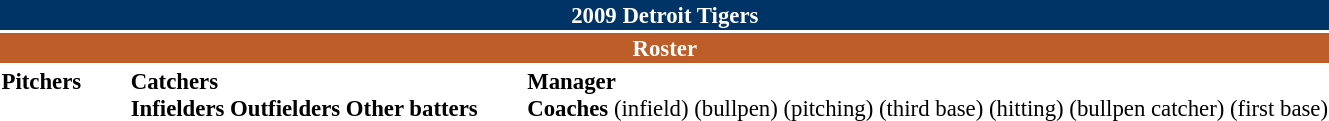<table class="toccolours" style="font-size: 95%;">
<tr>
<th colspan="10" style="background-color: #003366; color: white; text-align: center;">2009 Detroit Tigers</th>
</tr>
<tr>
<td colspan="10" style="background-color: #bd5d29; color: white; text-align: center;"><strong>Roster</strong></td>
</tr>
<tr>
<td valign="top"><strong>Pitchers</strong><br>





















</td>
<td width="25px"></td>
<td valign="top"><strong>Catchers</strong><br>




<strong>Infielders</strong>







<strong>Outfielders</strong>









<strong>Other batters</strong>
</td>
<td width="25px"></td>
<td valign="top"><strong>Manager</strong><br>
<strong>Coaches</strong>
 (infield)
 (bullpen)
 (pitching)
 (third base)
 (hitting)
 (bullpen catcher)
 (first base)</td>
</tr>
<tr>
</tr>
</table>
